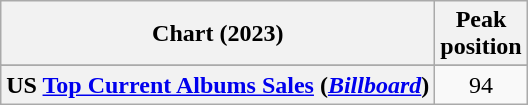<table class="wikitable sortable plainrowheaders" style="text-align:center">
<tr>
<th>Chart (2023)</th>
<th>Peak<br>position</th>
</tr>
<tr>
</tr>
<tr>
<th scope="row">US <a href='#'>Top Current Albums Sales</a> (<em><a href='#'>Billboard</a></em>)</th>
<td>94</td>
</tr>
</table>
